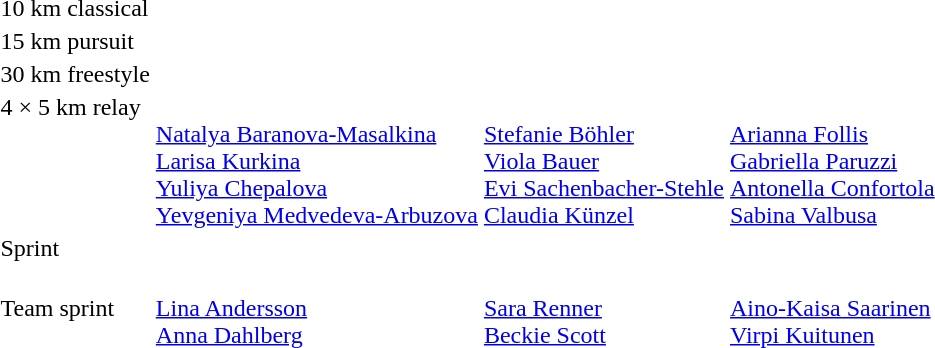<table>
<tr valign="top">
<td>10 km classical <br></td>
<td></td>
<td></td>
<td></td>
</tr>
<tr valign="top">
<td>15 km pursuit <br></td>
<td></td>
<td></td>
<td></td>
</tr>
<tr valign="top">
<td>30 km freestyle <br></td>
<td></td>
<td></td>
<td></td>
</tr>
<tr valign="top">
<td>4 × 5 km relay <br></td>
<td><br><a href='#'>Natalya Baranova-Masalkina</a><br><a href='#'>Larisa Kurkina</a><br><a href='#'>Yuliya Chepalova</a><br> <a href='#'>Yevgeniya Medvedeva-Arbuzova</a></td>
<td><br><a href='#'>Stefanie Böhler</a><br><a href='#'>Viola Bauer</a><br><a href='#'>Evi Sachenbacher-Stehle</a><br><a href='#'>Claudia Künzel</a></td>
<td><br><a href='#'>Arianna Follis</a><br><a href='#'>Gabriella Paruzzi</a><br><a href='#'>Antonella Confortola</a><br><a href='#'>Sabina Valbusa</a></td>
</tr>
<tr>
<td>Sprint <br></td>
<td></td>
<td></td>
<td></td>
</tr>
<tr>
<td>Team sprint <br></td>
<td><br><a href='#'>Lina Andersson</a><br><a href='#'>Anna Dahlberg</a></td>
<td><br><a href='#'>Sara Renner</a><br><a href='#'>Beckie Scott</a></td>
<td><br><a href='#'>Aino-Kaisa Saarinen</a><br><a href='#'>Virpi Kuitunen</a></td>
</tr>
<tr>
</tr>
</table>
